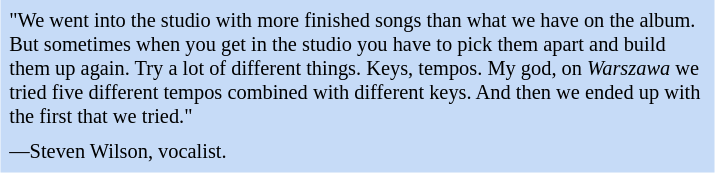<table class="toccolours" style="float: right; margin-left: 1em; margin-right: 2em; font-size: 85%; background:#c6dbf7; color:black; width:35em; max-width: 50%;" cellspacing="5">
<tr>
<td style="text-align: left;">"We went into the studio with more finished songs than what we have on the album. But sometimes when you get in the studio you have to pick them apart and build them up again. Try a lot of different things. Keys, tempos. My god, on <em>Warszawa</em> we tried five different tempos combined with different keys. And then we ended up with the first that we tried."</td>
</tr>
<tr>
<td style="text-align: left;">—Steven Wilson, vocalist.</td>
</tr>
</table>
